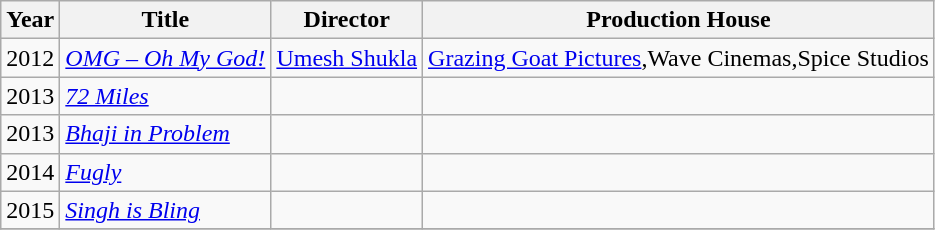<table class = "wikitable sortable plainrowheaders">
<tr>
<th scope="col">Year</th>
<th scope="col">Title</th>
<th scope="col">Director</th>
<th scope="col">Production House</th>
</tr>
<tr>
<td>2012</td>
<td scope="row" align="left"><em><a href='#'>OMG – Oh My God!</a></em></td>
<td><a href='#'>Umesh Shukla</a></td>
<td><a href='#'>Grazing Goat Pictures</a>,Wave Cinemas,Spice Studios</td>
</tr>
<tr>
<td>2013</td>
<td scope="row" align="left"><em><a href='#'>72 Miles</a></em></td>
<td></td>
<td></td>
</tr>
<tr>
<td>2013</td>
<td scope="row" align="left"><em><a href='#'>Bhaji in Problem</a></em></td>
<td></td>
<td></td>
</tr>
<tr>
<td>2014</td>
<td scope="row" align="left"><em><a href='#'>Fugly</a></em></td>
<td></td>
<td></td>
</tr>
<tr>
<td>2015</td>
<td scope="row" align="left"><em><a href='#'>Singh is Bling</a></em></td>
<td></td>
<td></td>
</tr>
<tr>
</tr>
</table>
